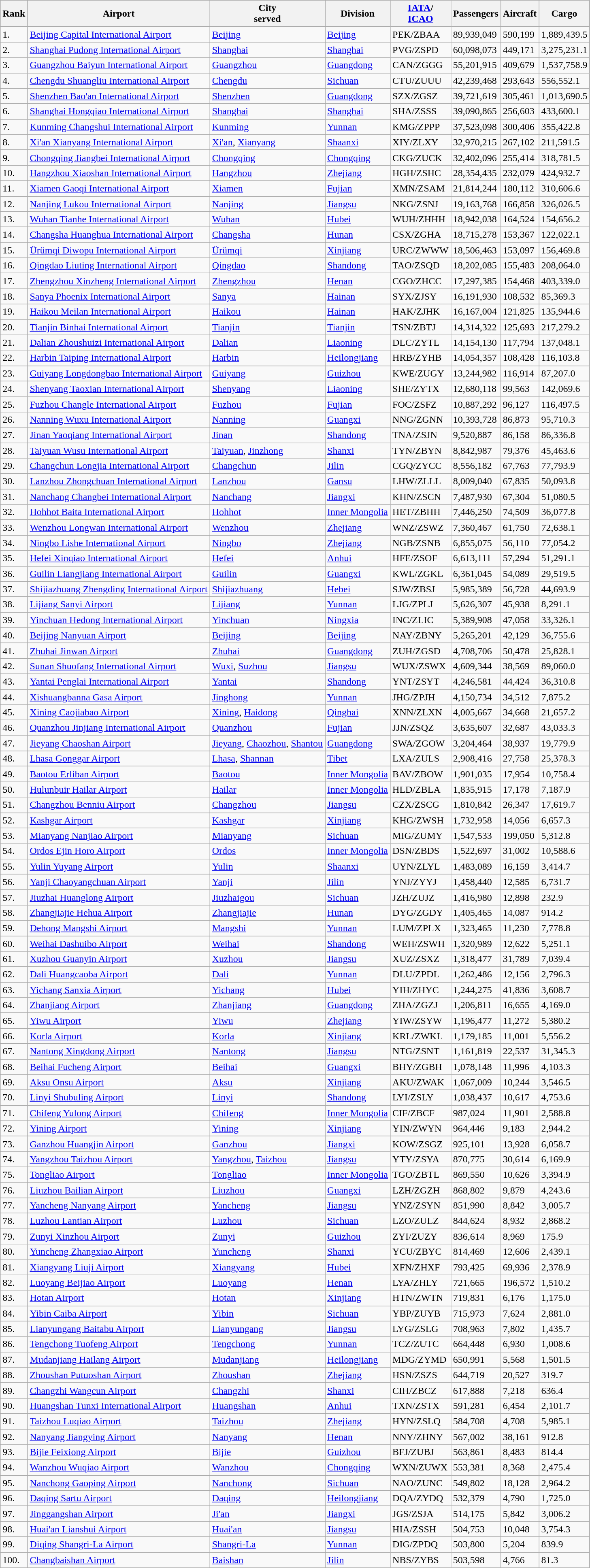<table class="wikitable sortable">
<tr bgcolor=lightgrey>
<th>Rank</th>
<th>Airport</th>
<th>City<br>served</th>
<th>Division</th>
<th><a href='#'>IATA</a>/<br><a href='#'>ICAO</a></th>
<th>Passengers</th>
<th>Aircraft</th>
<th>Cargo</th>
</tr>
<tr>
<td>1.</td>
<td><a href='#'>Beijing Capital International Airport</a></td>
<td><a href='#'>Beijing</a></td>
<td><a href='#'>Beijing</a></td>
<td>PEK/ZBAA</td>
<td>89,939,049</td>
<td>590,199</td>
<td>1,889,439.5</td>
</tr>
<tr>
<td>2.</td>
<td><a href='#'>Shanghai Pudong International Airport</a></td>
<td><a href='#'>Shanghai</a></td>
<td><a href='#'>Shanghai</a></td>
<td>PVG/ZSPD</td>
<td>60,098,073</td>
<td>449,171</td>
<td>3,275,231.1</td>
</tr>
<tr>
<td>3.</td>
<td><a href='#'>Guangzhou Baiyun International Airport</a></td>
<td><a href='#'>Guangzhou</a></td>
<td><a href='#'>Guangdong</a></td>
<td>CAN/ZGGG</td>
<td>55,201,915</td>
<td>409,679</td>
<td>1,537,758.9</td>
</tr>
<tr>
<td>4.</td>
<td><a href='#'>Chengdu Shuangliu International Airport</a></td>
<td><a href='#'>Chengdu</a></td>
<td><a href='#'>Sichuan</a></td>
<td>CTU/ZUUU</td>
<td>42,239,468</td>
<td>293,643</td>
<td>556,552.1</td>
</tr>
<tr>
<td>5.</td>
<td><a href='#'>Shenzhen Bao'an International Airport</a></td>
<td><a href='#'>Shenzhen</a></td>
<td><a href='#'>Guangdong</a></td>
<td>SZX/ZGSZ</td>
<td>39,721,619</td>
<td>305,461</td>
<td>1,013,690.5</td>
</tr>
<tr>
<td>6.</td>
<td><a href='#'>Shanghai Hongqiao International Airport</a></td>
<td><a href='#'>Shanghai</a></td>
<td><a href='#'>Shanghai</a></td>
<td>SHA/ZSSS</td>
<td>39,090,865</td>
<td>256,603</td>
<td>433,600.1</td>
</tr>
<tr>
<td>7.</td>
<td><a href='#'>Kunming Changshui International Airport</a></td>
<td><a href='#'>Kunming</a></td>
<td><a href='#'>Yunnan</a></td>
<td>KMG/ZPPP</td>
<td>37,523,098</td>
<td>300,406</td>
<td>355,422.8</td>
</tr>
<tr>
<td>8.</td>
<td><a href='#'>Xi'an Xianyang International Airport</a></td>
<td><a href='#'>Xi'an</a>, <a href='#'>Xianyang</a></td>
<td><a href='#'>Shaanxi</a></td>
<td>XIY/ZLXY</td>
<td>32,970,215</td>
<td>267,102</td>
<td>211,591.5</td>
</tr>
<tr>
<td>9.</td>
<td><a href='#'>Chongqing Jiangbei International Airport</a></td>
<td><a href='#'>Chongqing</a></td>
<td><a href='#'>Chongqing</a></td>
<td>CKG/ZUCK</td>
<td>32,402,096</td>
<td>255,414</td>
<td>318,781.5</td>
</tr>
<tr>
<td>10.</td>
<td><a href='#'>Hangzhou Xiaoshan International Airport</a></td>
<td><a href='#'>Hangzhou</a></td>
<td><a href='#'>Zhejiang</a></td>
<td>HGH/ZSHC</td>
<td>28,354,435</td>
<td>232,079</td>
<td>424,932.7</td>
</tr>
<tr>
<td>11.</td>
<td><a href='#'>Xiamen Gaoqi International Airport</a></td>
<td><a href='#'>Xiamen</a></td>
<td><a href='#'>Fujian</a></td>
<td>XMN/ZSAM</td>
<td>21,814,244</td>
<td>180,112</td>
<td>310,606.6</td>
</tr>
<tr>
<td>12.</td>
<td><a href='#'>Nanjing Lukou International Airport</a></td>
<td><a href='#'>Nanjing</a></td>
<td><a href='#'>Jiangsu</a></td>
<td>NKG/ZSNJ</td>
<td>19,163,768</td>
<td>166,858</td>
<td>326,026.5</td>
</tr>
<tr>
<td>13.</td>
<td><a href='#'>Wuhan Tianhe International Airport</a></td>
<td><a href='#'>Wuhan</a></td>
<td><a href='#'>Hubei</a></td>
<td>WUH/ZHHH</td>
<td>18,942,038</td>
<td>164,524</td>
<td>154,656.2</td>
</tr>
<tr>
<td>14.</td>
<td><a href='#'>Changsha Huanghua International Airport</a></td>
<td><a href='#'>Changsha</a></td>
<td><a href='#'>Hunan</a></td>
<td>CSX/ZGHA</td>
<td>18,715,278</td>
<td>153,367</td>
<td>122,022.1</td>
</tr>
<tr>
<td>15.</td>
<td><a href='#'>Ürümqi Diwopu International Airport</a></td>
<td><a href='#'>Ürümqi</a></td>
<td><a href='#'>Xinjiang</a></td>
<td>URC/ZWWW</td>
<td>18,506,463</td>
<td>153,097</td>
<td>156,469.8</td>
</tr>
<tr>
<td>16.</td>
<td><a href='#'>Qingdao Liuting International Airport</a></td>
<td><a href='#'>Qingdao</a></td>
<td><a href='#'>Shandong</a></td>
<td>TAO/ZSQD</td>
<td>18,202,085</td>
<td>155,483</td>
<td>208,064.0</td>
</tr>
<tr>
<td>17.</td>
<td><a href='#'>Zhengzhou Xinzheng International Airport</a></td>
<td><a href='#'>Zhengzhou</a></td>
<td><a href='#'>Henan</a></td>
<td>CGO/ZHCC</td>
<td>17,297,385</td>
<td>154,468</td>
<td>403,339.0</td>
</tr>
<tr>
<td>18.</td>
<td><a href='#'>Sanya Phoenix International Airport</a></td>
<td><a href='#'>Sanya</a></td>
<td><a href='#'>Hainan</a></td>
<td>SYX/ZJSY</td>
<td>16,191,930</td>
<td>108,532</td>
<td>85,369.3</td>
</tr>
<tr>
<td>19.</td>
<td><a href='#'>Haikou Meilan International Airport</a></td>
<td><a href='#'>Haikou</a></td>
<td><a href='#'>Hainan</a></td>
<td>HAK/ZJHK</td>
<td>16,167,004</td>
<td>121,825</td>
<td>135,944.6</td>
</tr>
<tr>
<td>20.</td>
<td><a href='#'>Tianjin Binhai International Airport</a></td>
<td><a href='#'>Tianjin</a></td>
<td><a href='#'>Tianjin</a></td>
<td>TSN/ZBTJ</td>
<td>14,314,322</td>
<td>125,693</td>
<td>217,279.2</td>
</tr>
<tr>
<td>21.</td>
<td><a href='#'>Dalian Zhoushuizi International Airport</a></td>
<td><a href='#'>Dalian</a></td>
<td><a href='#'>Liaoning</a></td>
<td>DLC/ZYTL</td>
<td>14,154,130</td>
<td>117,794</td>
<td>137,048.1</td>
</tr>
<tr>
<td>22.</td>
<td><a href='#'>Harbin Taiping International Airport</a></td>
<td><a href='#'>Harbin</a></td>
<td><a href='#'>Heilongjiang</a></td>
<td>HRB/ZYHB</td>
<td>14,054,357</td>
<td>108,428</td>
<td>116,103.8</td>
</tr>
<tr>
<td>23.</td>
<td><a href='#'>Guiyang Longdongbao International Airport</a></td>
<td><a href='#'>Guiyang</a></td>
<td><a href='#'>Guizhou</a></td>
<td>KWE/ZUGY</td>
<td>13,244,982</td>
<td>116,914</td>
<td>87,207.0</td>
</tr>
<tr>
<td>24.</td>
<td><a href='#'>Shenyang Taoxian International Airport</a></td>
<td><a href='#'>Shenyang</a></td>
<td><a href='#'>Liaoning</a></td>
<td>SHE/ZYTX</td>
<td>12,680,118</td>
<td>99,563</td>
<td>142,069.6</td>
</tr>
<tr>
<td>25.</td>
<td><a href='#'>Fuzhou Changle International Airport</a></td>
<td><a href='#'>Fuzhou</a></td>
<td><a href='#'>Fujian</a></td>
<td>FOC/ZSFZ</td>
<td>10,887,292</td>
<td>96,127</td>
<td>116,497.5</td>
</tr>
<tr>
<td>26.</td>
<td><a href='#'>Nanning Wuxu International Airport</a></td>
<td><a href='#'>Nanning</a></td>
<td><a href='#'>Guangxi</a></td>
<td>NNG/ZGNN</td>
<td>10,393,728</td>
<td>86,873</td>
<td>95,710.3</td>
</tr>
<tr>
<td>27.</td>
<td><a href='#'>Jinan Yaoqiang International Airport</a></td>
<td><a href='#'>Jinan</a></td>
<td><a href='#'>Shandong</a></td>
<td>TNA/ZSJN</td>
<td>9,520,887</td>
<td>86,158</td>
<td>86,336.8</td>
</tr>
<tr>
<td>28.</td>
<td><a href='#'>Taiyuan Wusu International Airport</a></td>
<td><a href='#'>Taiyuan</a>, <a href='#'>Jinzhong</a></td>
<td><a href='#'>Shanxi</a></td>
<td>TYN/ZBYN</td>
<td>8,842,987</td>
<td>79,376</td>
<td>45,463.6</td>
</tr>
<tr>
<td>29.</td>
<td><a href='#'>Changchun Longjia International Airport</a></td>
<td><a href='#'>Changchun</a></td>
<td><a href='#'>Jilin</a></td>
<td>CGQ/ZYCC</td>
<td>8,556,182</td>
<td>67,763</td>
<td>77,793.9</td>
</tr>
<tr>
<td>30.</td>
<td><a href='#'>Lanzhou Zhongchuan International Airport</a></td>
<td><a href='#'>Lanzhou</a></td>
<td><a href='#'>Gansu</a></td>
<td>LHW/ZLLL</td>
<td>8,009,040</td>
<td>67,835</td>
<td>50,093.8</td>
</tr>
<tr>
<td>31.</td>
<td><a href='#'>Nanchang Changbei International Airport</a></td>
<td><a href='#'>Nanchang</a></td>
<td><a href='#'>Jiangxi</a></td>
<td>KHN/ZSCN</td>
<td>7,487,930</td>
<td>67,304</td>
<td>51,080.5</td>
</tr>
<tr>
<td>32.</td>
<td><a href='#'>Hohhot Baita International Airport</a></td>
<td><a href='#'>Hohhot</a></td>
<td><a href='#'>Inner Mongolia</a></td>
<td>HET/ZBHH</td>
<td>7,446,250</td>
<td>74,509</td>
<td>36,077.8</td>
</tr>
<tr>
<td>33.</td>
<td><a href='#'>Wenzhou Longwan International Airport</a></td>
<td><a href='#'>Wenzhou</a></td>
<td><a href='#'>Zhejiang</a></td>
<td>WNZ/ZSWZ</td>
<td>7,360,467</td>
<td>61,750</td>
<td>72,638.1</td>
</tr>
<tr>
<td>34.</td>
<td><a href='#'>Ningbo Lishe International Airport</a></td>
<td><a href='#'>Ningbo</a></td>
<td><a href='#'>Zhejiang</a></td>
<td>NGB/ZSNB</td>
<td>6,855,075</td>
<td>56,110</td>
<td>77,054.2</td>
</tr>
<tr>
<td>35.</td>
<td><a href='#'>Hefei Xinqiao International Airport</a></td>
<td><a href='#'>Hefei</a></td>
<td><a href='#'>Anhui</a></td>
<td>HFE/ZSOF</td>
<td>6,613,111</td>
<td>57,294</td>
<td>51,291.1</td>
</tr>
<tr>
<td>36.</td>
<td><a href='#'>Guilin Liangjiang International Airport</a></td>
<td><a href='#'>Guilin</a></td>
<td><a href='#'>Guangxi</a></td>
<td>KWL/ZGKL</td>
<td>6,361,045</td>
<td>54,089</td>
<td>29,519.5</td>
</tr>
<tr>
<td>37.</td>
<td><a href='#'>Shijiazhuang Zhengding International Airport</a></td>
<td><a href='#'>Shijiazhuang</a></td>
<td><a href='#'>Hebei</a></td>
<td>SJW/ZBSJ</td>
<td>5,985,389</td>
<td>56,728</td>
<td>44,693.9</td>
</tr>
<tr>
<td>38.</td>
<td><a href='#'>Lijiang Sanyi Airport</a></td>
<td><a href='#'>Lijiang</a></td>
<td><a href='#'>Yunnan</a></td>
<td>LJG/ZPLJ</td>
<td>5,626,307</td>
<td>45,938</td>
<td>8,291.1</td>
</tr>
<tr>
<td>39.</td>
<td><a href='#'>Yinchuan Hedong International Airport</a></td>
<td><a href='#'>Yinchuan</a></td>
<td><a href='#'>Ningxia</a></td>
<td>INC/ZLIC</td>
<td>5,389,908</td>
<td>47,058</td>
<td>33,326.1</td>
</tr>
<tr>
<td>40.</td>
<td><a href='#'>Beijing Nanyuan Airport</a></td>
<td><a href='#'>Beijing</a></td>
<td><a href='#'>Beijing</a></td>
<td>NAY/ZBNY</td>
<td>5,265,201</td>
<td>42,129</td>
<td>36,755.6</td>
</tr>
<tr>
<td>41.</td>
<td><a href='#'>Zhuhai Jinwan Airport</a></td>
<td><a href='#'>Zhuhai</a></td>
<td><a href='#'>Guangdong</a></td>
<td>ZUH/ZGSD</td>
<td>4,708,706</td>
<td>50,478</td>
<td>25,828.1</td>
</tr>
<tr>
<td>42.</td>
<td><a href='#'>Sunan Shuofang International Airport</a></td>
<td><a href='#'>Wuxi</a>, <a href='#'>Suzhou</a></td>
<td><a href='#'>Jiangsu</a></td>
<td>WUX/ZSWX</td>
<td>4,609,344</td>
<td>38,569</td>
<td>89,060.0</td>
</tr>
<tr>
<td>43.</td>
<td><a href='#'>Yantai Penglai International Airport</a></td>
<td><a href='#'>Yantai</a></td>
<td><a href='#'>Shandong</a></td>
<td>YNT/ZSYT</td>
<td>4,246,581</td>
<td>44,424</td>
<td>36,310.8</td>
</tr>
<tr>
<td>44.</td>
<td><a href='#'>Xishuangbanna Gasa Airport</a></td>
<td><a href='#'>Jinghong</a></td>
<td><a href='#'>Yunnan</a></td>
<td>JHG/ZPJH</td>
<td>4,150,734</td>
<td>34,512</td>
<td>7,875.2</td>
</tr>
<tr>
<td>45.</td>
<td><a href='#'>Xining Caojiabao Airport</a></td>
<td><a href='#'>Xining</a>, <a href='#'>Haidong</a></td>
<td><a href='#'>Qinghai</a></td>
<td>XNN/ZLXN</td>
<td>4,005,667</td>
<td>34,668</td>
<td>21,657.2</td>
</tr>
<tr>
<td>46.</td>
<td><a href='#'>Quanzhou Jinjiang International Airport</a></td>
<td><a href='#'>Quanzhou</a></td>
<td><a href='#'>Fujian</a></td>
<td>JJN/ZSQZ</td>
<td>3,635,607</td>
<td>32,687</td>
<td>43,033.3</td>
</tr>
<tr>
<td>47.</td>
<td><a href='#'>Jieyang Chaoshan Airport</a></td>
<td><a href='#'>Jieyang</a>, <a href='#'>Chaozhou</a>, <a href='#'>Shantou</a></td>
<td><a href='#'>Guangdong</a></td>
<td>SWA/ZGOW</td>
<td>3,204,464</td>
<td>38,937</td>
<td>19,779.9</td>
</tr>
<tr>
<td>48.</td>
<td><a href='#'>Lhasa Gonggar Airport</a></td>
<td><a href='#'>Lhasa</a>, <a href='#'>Shannan</a></td>
<td><a href='#'>Tibet</a></td>
<td>LXA/ZULS</td>
<td>2,908,416</td>
<td>27,758</td>
<td>25,378.3</td>
</tr>
<tr>
<td>49.</td>
<td><a href='#'>Baotou Erliban Airport</a></td>
<td><a href='#'>Baotou</a></td>
<td><a href='#'>Inner Mongolia</a></td>
<td>BAV/ZBOW</td>
<td>1,901,035</td>
<td>17,954</td>
<td>10,758.4</td>
</tr>
<tr>
<td>50.</td>
<td><a href='#'>Hulunbuir Hailar Airport</a></td>
<td><a href='#'>Hailar</a></td>
<td><a href='#'>Inner Mongolia</a></td>
<td>HLD/ZBLA</td>
<td>1,835,915</td>
<td>17,178</td>
<td>7,187.9</td>
</tr>
<tr>
<td>51.</td>
<td><a href='#'>Changzhou Benniu Airport</a></td>
<td><a href='#'>Changzhou</a></td>
<td><a href='#'>Jiangsu</a></td>
<td>CZX/ZSCG</td>
<td>1,810,842</td>
<td>26,347</td>
<td>17,619.7</td>
</tr>
<tr>
<td>52.</td>
<td><a href='#'>Kashgar Airport</a></td>
<td><a href='#'>Kashgar</a></td>
<td><a href='#'>Xinjiang</a></td>
<td>KHG/ZWSH</td>
<td>1,732,958</td>
<td>14,056</td>
<td>6,657.3</td>
</tr>
<tr>
<td>53.</td>
<td><a href='#'>Mianyang Nanjiao Airport</a></td>
<td><a href='#'>Mianyang</a></td>
<td><a href='#'>Sichuan</a></td>
<td>MIG/ZUMY</td>
<td>1,547,533</td>
<td>199,050</td>
<td>5,312.8</td>
</tr>
<tr>
<td>54.</td>
<td><a href='#'>Ordos Ejin Horo Airport</a></td>
<td><a href='#'>Ordos</a></td>
<td><a href='#'>Inner Mongolia</a></td>
<td>DSN/ZBDS</td>
<td>1,522,697</td>
<td>31,002</td>
<td>10,588.6</td>
</tr>
<tr>
<td>55.</td>
<td><a href='#'>Yulin Yuyang Airport</a></td>
<td><a href='#'>Yulin</a></td>
<td><a href='#'>Shaanxi</a></td>
<td>UYN/ZLYL</td>
<td>1,483,089</td>
<td>16,159</td>
<td>3,414.7</td>
</tr>
<tr>
<td>56.</td>
<td><a href='#'>Yanji Chaoyangchuan Airport</a></td>
<td><a href='#'>Yanji</a></td>
<td><a href='#'>Jilin</a></td>
<td>YNJ/ZYYJ</td>
<td>1,458,440</td>
<td>12,585</td>
<td>6,731.7</td>
</tr>
<tr>
<td>57.</td>
<td><a href='#'>Jiuzhai Huanglong Airport</a></td>
<td><a href='#'>Jiuzhaigou</a></td>
<td><a href='#'>Sichuan</a></td>
<td>JZH/ZUJZ</td>
<td>1,416,980</td>
<td>12,898</td>
<td>232.9</td>
</tr>
<tr>
<td>58.</td>
<td><a href='#'>Zhangjiajie Hehua Airport</a></td>
<td><a href='#'>Zhangjiajie</a></td>
<td><a href='#'>Hunan</a></td>
<td>DYG/ZGDY</td>
<td>1,405,465</td>
<td>14,087</td>
<td>914.2</td>
</tr>
<tr>
<td>59.</td>
<td><a href='#'>Dehong Mangshi Airport</a></td>
<td><a href='#'>Mangshi</a></td>
<td><a href='#'>Yunnan</a></td>
<td>LUM/ZPLX</td>
<td>1,323,465</td>
<td>11,230</td>
<td>7,778.8</td>
</tr>
<tr>
<td>60.</td>
<td><a href='#'>Weihai Dashuibo Airport</a></td>
<td><a href='#'>Weihai</a></td>
<td><a href='#'>Shandong</a></td>
<td>WEH/ZSWH</td>
<td>1,320,989</td>
<td>12,622</td>
<td>5,251.1</td>
</tr>
<tr>
<td>61.</td>
<td><a href='#'>Xuzhou Guanyin Airport</a></td>
<td><a href='#'>Xuzhou</a></td>
<td><a href='#'>Jiangsu</a></td>
<td>XUZ/ZSXZ</td>
<td>1,318,477</td>
<td>31,789</td>
<td>7,039.4</td>
</tr>
<tr>
<td>62.</td>
<td><a href='#'>Dali Huangcaoba Airport</a></td>
<td><a href='#'>Dali</a></td>
<td><a href='#'>Yunnan</a></td>
<td>DLU/ZPDL</td>
<td>1,262,486</td>
<td>12,156</td>
<td>2,796.3</td>
</tr>
<tr>
<td>63.</td>
<td><a href='#'>Yichang Sanxia Airport</a></td>
<td><a href='#'>Yichang</a></td>
<td><a href='#'>Hubei</a></td>
<td>YIH/ZHYC</td>
<td>1,244,275</td>
<td>41,836</td>
<td>3,608.7</td>
</tr>
<tr>
<td>64.</td>
<td><a href='#'>Zhanjiang Airport</a></td>
<td><a href='#'>Zhanjiang</a></td>
<td><a href='#'>Guangdong</a></td>
<td>ZHA/ZGZJ</td>
<td>1,206,811</td>
<td>16,655</td>
<td>4,169.0</td>
</tr>
<tr>
<td>65.</td>
<td><a href='#'>Yiwu Airport</a></td>
<td><a href='#'>Yiwu</a></td>
<td><a href='#'>Zhejiang</a></td>
<td>YIW/ZSYW</td>
<td>1,196,477</td>
<td>11,272</td>
<td>5,380.2</td>
</tr>
<tr>
<td>66.</td>
<td><a href='#'>Korla Airport</a></td>
<td><a href='#'>Korla</a></td>
<td><a href='#'>Xinjiang</a></td>
<td>KRL/ZWKL</td>
<td>1,179,185</td>
<td>11,001</td>
<td>5,556.2</td>
</tr>
<tr>
<td>67.</td>
<td><a href='#'>Nantong Xingdong Airport</a></td>
<td><a href='#'>Nantong</a></td>
<td><a href='#'>Jiangsu</a></td>
<td>NTG/ZSNT</td>
<td>1,161,819</td>
<td>22,537</td>
<td>31,345.3</td>
</tr>
<tr>
<td>68.</td>
<td><a href='#'>Beihai Fucheng Airport</a></td>
<td><a href='#'>Beihai</a></td>
<td><a href='#'>Guangxi</a></td>
<td>BHY/ZGBH</td>
<td>1,078,148</td>
<td>11,996</td>
<td>4,103.3</td>
</tr>
<tr>
<td>69.</td>
<td><a href='#'>Aksu Onsu Airport</a></td>
<td><a href='#'>Aksu</a></td>
<td><a href='#'>Xinjiang</a></td>
<td>AKU/ZWAK</td>
<td>1,067,009</td>
<td>10,244</td>
<td>3,546.5</td>
</tr>
<tr>
<td>70.</td>
<td><a href='#'>Linyi Shubuling Airport</a></td>
<td><a href='#'>Linyi</a></td>
<td><a href='#'>Shandong</a></td>
<td>LYI/ZSLY</td>
<td>1,038,437</td>
<td>10,617</td>
<td>4,753.6</td>
</tr>
<tr>
<td>71.</td>
<td><a href='#'>Chifeng Yulong Airport</a></td>
<td><a href='#'>Chifeng</a></td>
<td><a href='#'>Inner Mongolia</a></td>
<td>CIF/ZBCF</td>
<td>987,024</td>
<td>11,901</td>
<td>2,588.8</td>
</tr>
<tr>
<td>72.</td>
<td><a href='#'>Yining Airport</a></td>
<td><a href='#'>Yining</a></td>
<td><a href='#'>Xinjiang</a></td>
<td>YIN/ZWYN</td>
<td>964,446</td>
<td>9,183</td>
<td>2,944.2</td>
</tr>
<tr>
<td>73.</td>
<td><a href='#'>Ganzhou Huangjin Airport</a></td>
<td><a href='#'>Ganzhou</a></td>
<td><a href='#'>Jiangxi</a></td>
<td>KOW/ZSGZ</td>
<td>925,101</td>
<td>13,928</td>
<td>6,058.7</td>
</tr>
<tr>
<td>74.</td>
<td><a href='#'>Yangzhou Taizhou Airport</a></td>
<td><a href='#'>Yangzhou</a>, <a href='#'>Taizhou</a></td>
<td><a href='#'>Jiangsu</a></td>
<td>YTY/ZSYA</td>
<td>870,775</td>
<td>30,614</td>
<td>6,169.9</td>
</tr>
<tr>
<td>75.</td>
<td><a href='#'>Tongliao Airport</a></td>
<td><a href='#'>Tongliao</a></td>
<td><a href='#'>Inner Mongolia</a></td>
<td>TGO/ZBTL</td>
<td>869,550</td>
<td>10,626</td>
<td>3,394.9</td>
</tr>
<tr>
<td>76.</td>
<td><a href='#'>Liuzhou Bailian Airport</a></td>
<td><a href='#'>Liuzhou</a></td>
<td><a href='#'>Guangxi</a></td>
<td>LZH/ZGZH</td>
<td>868,802</td>
<td>9,879</td>
<td>4,243.6</td>
</tr>
<tr>
<td>77.</td>
<td><a href='#'>Yancheng Nanyang Airport</a></td>
<td><a href='#'>Yancheng</a></td>
<td><a href='#'>Jiangsu</a></td>
<td>YNZ/ZSYN</td>
<td>851,990</td>
<td>8,842</td>
<td>3,005.7</td>
</tr>
<tr>
<td>78.</td>
<td><a href='#'>Luzhou Lantian Airport</a></td>
<td><a href='#'>Luzhou</a></td>
<td><a href='#'>Sichuan</a></td>
<td>LZO/ZULZ</td>
<td>844,624</td>
<td>8,932</td>
<td>2,868.2</td>
</tr>
<tr>
<td>79.</td>
<td><a href='#'>Zunyi Xinzhou Airport</a></td>
<td><a href='#'>Zunyi</a></td>
<td><a href='#'>Guizhou</a></td>
<td>ZYI/ZUZY</td>
<td>836,614</td>
<td>8,969</td>
<td>175.9</td>
</tr>
<tr>
<td>80.</td>
<td><a href='#'>Yuncheng Zhangxiao Airport</a></td>
<td><a href='#'>Yuncheng</a></td>
<td><a href='#'>Shanxi</a></td>
<td>YCU/ZBYC</td>
<td>814,469</td>
<td>12,606</td>
<td>2,439.1</td>
</tr>
<tr>
<td>81.</td>
<td><a href='#'>Xiangyang Liuji Airport</a></td>
<td><a href='#'>Xiangyang</a></td>
<td><a href='#'>Hubei</a></td>
<td>XFN/ZHXF</td>
<td>793,425</td>
<td>69,936</td>
<td>2,378.9</td>
</tr>
<tr>
<td>82.</td>
<td><a href='#'>Luoyang Beijiao Airport</a></td>
<td><a href='#'>Luoyang</a></td>
<td><a href='#'>Henan</a></td>
<td>LYA/ZHLY</td>
<td>721,665</td>
<td>196,572</td>
<td>1,510.2</td>
</tr>
<tr>
<td>83.</td>
<td><a href='#'>Hotan Airport</a></td>
<td><a href='#'>Hotan</a></td>
<td><a href='#'>Xinjiang</a></td>
<td>HTN/ZWTN</td>
<td>719,831</td>
<td>6,176</td>
<td>1,175.0</td>
</tr>
<tr>
<td>84.</td>
<td><a href='#'>Yibin Caiba Airport</a></td>
<td><a href='#'>Yibin</a></td>
<td><a href='#'>Sichuan</a></td>
<td>YBP/ZUYB</td>
<td>715,973</td>
<td>7,624</td>
<td>2,881.0</td>
</tr>
<tr>
<td>85.</td>
<td><a href='#'>Lianyungang Baitabu Airport</a></td>
<td><a href='#'>Lianyungang</a></td>
<td><a href='#'>Jiangsu</a></td>
<td>LYG/ZSLG</td>
<td>708,963</td>
<td>7,802</td>
<td>1,435.7</td>
</tr>
<tr>
<td>86.</td>
<td><a href='#'>Tengchong Tuofeng Airport</a></td>
<td><a href='#'>Tengchong</a></td>
<td><a href='#'>Yunnan</a></td>
<td>TCZ/ZUTC</td>
<td>664,448</td>
<td>6,930</td>
<td>1,008.6</td>
</tr>
<tr>
<td>87.</td>
<td><a href='#'>Mudanjiang Hailang Airport</a></td>
<td><a href='#'>Mudanjiang</a></td>
<td><a href='#'>Heilongjiang</a></td>
<td>MDG/ZYMD</td>
<td>650,991</td>
<td>5,568</td>
<td>1,501.5</td>
</tr>
<tr>
<td>88.</td>
<td><a href='#'>Zhoushan Putuoshan Airport</a></td>
<td><a href='#'>Zhoushan</a></td>
<td><a href='#'>Zhejiang</a></td>
<td>HSN/ZSZS</td>
<td>644,719</td>
<td>20,527</td>
<td>319.7</td>
</tr>
<tr>
<td>89.</td>
<td><a href='#'>Changzhi Wangcun Airport</a></td>
<td><a href='#'>Changzhi</a></td>
<td><a href='#'>Shanxi</a></td>
<td>CIH/ZBCZ</td>
<td>617,888</td>
<td>7,218</td>
<td>636.4</td>
</tr>
<tr>
<td>90.</td>
<td><a href='#'>Huangshan Tunxi International Airport</a></td>
<td><a href='#'>Huangshan</a></td>
<td><a href='#'>Anhui</a></td>
<td>TXN/ZSTX</td>
<td>591,281</td>
<td>6,454</td>
<td>2,101.7</td>
</tr>
<tr>
<td>91.</td>
<td><a href='#'>Taizhou Luqiao Airport</a></td>
<td><a href='#'>Taizhou</a></td>
<td><a href='#'>Zhejiang</a></td>
<td>HYN/ZSLQ</td>
<td>584,708</td>
<td>4,708</td>
<td>5,985.1</td>
</tr>
<tr>
<td>92.</td>
<td><a href='#'>Nanyang Jiangying Airport</a></td>
<td><a href='#'>Nanyang</a></td>
<td><a href='#'>Henan</a></td>
<td>NNY/ZHNY</td>
<td>567,002</td>
<td>38,161</td>
<td>912.8</td>
</tr>
<tr>
<td>93.</td>
<td><a href='#'>Bijie Feixiong Airport</a></td>
<td><a href='#'>Bijie</a></td>
<td><a href='#'>Guizhou</a></td>
<td>BFJ/ZUBJ</td>
<td>563,861</td>
<td>8,483</td>
<td>814.4</td>
</tr>
<tr>
<td>94.</td>
<td><a href='#'>Wanzhou Wuqiao Airport</a></td>
<td><a href='#'>Wanzhou</a></td>
<td><a href='#'>Chongqing</a></td>
<td>WXN/ZUWX</td>
<td>553,381</td>
<td>8,368</td>
<td>2,475.4</td>
</tr>
<tr>
<td>95.</td>
<td><a href='#'>Nanchong Gaoping Airport</a></td>
<td><a href='#'>Nanchong</a></td>
<td><a href='#'>Sichuan</a></td>
<td>NAO/ZUNC</td>
<td>549,802</td>
<td>18,128</td>
<td>2,964.2</td>
</tr>
<tr>
<td>96.</td>
<td><a href='#'>Daqing Sartu Airport</a></td>
<td><a href='#'>Daqing</a></td>
<td><a href='#'>Heilongjiang</a></td>
<td>DQA/ZYDQ</td>
<td>532,379</td>
<td>4,790</td>
<td>1,725.0</td>
</tr>
<tr>
<td>97.</td>
<td><a href='#'>Jinggangshan Airport</a></td>
<td><a href='#'>Ji'an</a></td>
<td><a href='#'>Jiangxi</a></td>
<td>JGS/ZSJA</td>
<td>514,175</td>
<td>5,842</td>
<td>3,006.2</td>
</tr>
<tr>
<td>98.</td>
<td><a href='#'>Huai'an Lianshui Airport</a></td>
<td><a href='#'>Huai'an</a></td>
<td><a href='#'>Jiangsu</a></td>
<td>HIA/ZSSH</td>
<td>504,753</td>
<td>10,048</td>
<td>3,754.3</td>
</tr>
<tr>
<td>99.</td>
<td><a href='#'>Diqing Shangri-La Airport</a></td>
<td><a href='#'>Shangri-La</a></td>
<td><a href='#'>Yunnan</a></td>
<td>DIG/ZPDQ</td>
<td>503,800</td>
<td>5,204</td>
<td>839.9</td>
</tr>
<tr>
<td>100.</td>
<td><a href='#'>Changbaishan Airport</a></td>
<td><a href='#'>Baishan</a></td>
<td><a href='#'>Jilin</a></td>
<td>NBS/ZYBS</td>
<td>503,598</td>
<td>4,766</td>
<td>81.3</td>
</tr>
</table>
